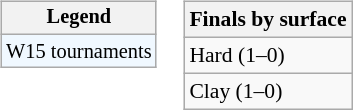<table>
<tr valign=top>
<td><br><table class=wikitable style=font-size:85%>
<tr>
<th>Legend</th>
</tr>
<tr style=background:#f0f8ff;>
<td>W15 tournaments</td>
</tr>
</table>
</td>
<td><br><table class=wikitable style=font-size:90%>
<tr>
<th>Finals by surface</th>
</tr>
<tr>
<td>Hard (1–0)</td>
</tr>
<tr>
<td>Clay (1–0)</td>
</tr>
</table>
</td>
</tr>
</table>
